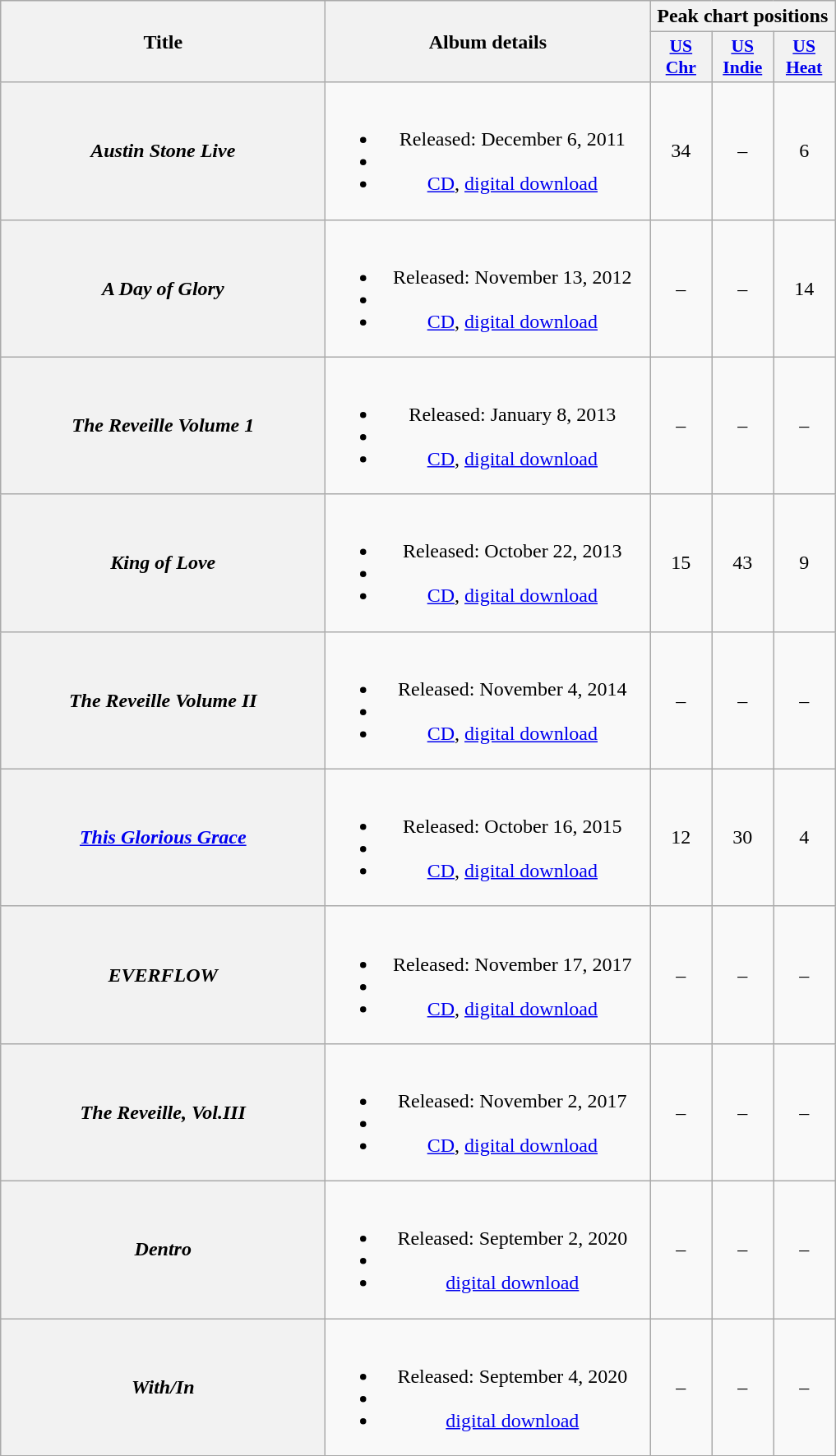<table class="wikitable plainrowheaders" style="text-align:center;">
<tr>
<th scope="col" rowspan="2" style="width:16em;">Title</th>
<th scope="col" rowspan="2" style="width:16em;">Album details</th>
<th scope="col" colspan="3">Peak chart positions</th>
</tr>
<tr>
<th style="width:3em; font-size:90%"><a href='#'>US<br>Chr</a></th>
<th style="width:3em; font-size:90%"><a href='#'>US<br>Indie</a></th>
<th style="width:3em; font-size:90%"><a href='#'>US<br>Heat</a></th>
</tr>
<tr>
<th scope="row"><em>Austin Stone Live</em></th>
<td><br><ul><li>Released: December 6, 2011</li><li></li><li><a href='#'>CD</a>, <a href='#'>digital download</a></li></ul></td>
<td>34</td>
<td>–</td>
<td>6</td>
</tr>
<tr>
<th scope="row"><em>A Day of Glory</em></th>
<td><br><ul><li>Released: November 13, 2012</li><li></li><li><a href='#'>CD</a>, <a href='#'>digital download</a></li></ul></td>
<td>–</td>
<td>–</td>
<td>14</td>
</tr>
<tr>
<th scope="row"><em>The Reveille Volume 1</em></th>
<td><br><ul><li>Released: January 8, 2013</li><li></li><li><a href='#'>CD</a>, <a href='#'>digital download</a></li></ul></td>
<td>–</td>
<td>–</td>
<td>–</td>
</tr>
<tr>
<th scope="row"><em>King of Love</em></th>
<td><br><ul><li>Released: October 22, 2013</li><li></li><li><a href='#'>CD</a>, <a href='#'>digital download</a></li></ul></td>
<td>15</td>
<td>43</td>
<td>9</td>
</tr>
<tr>
<th scope="row"><em>The Reveille Volume II</em></th>
<td><br><ul><li>Released: November 4, 2014</li><li></li><li><a href='#'>CD</a>, <a href='#'>digital download</a></li></ul></td>
<td>–</td>
<td>–</td>
<td>–</td>
</tr>
<tr>
<th scope="row"><em><a href='#'>This Glorious Grace</a></em></th>
<td><br><ul><li>Released: October 16, 2015</li><li></li><li><a href='#'>CD</a>, <a href='#'>digital download</a></li></ul></td>
<td>12</td>
<td>30</td>
<td>4</td>
</tr>
<tr>
<th scope="row"><em>EVERFLOW</em></th>
<td><br><ul><li>Released: November 17, 2017</li><li></li><li><a href='#'>CD</a>, <a href='#'>digital download</a></li></ul></td>
<td>–</td>
<td>–</td>
<td>–</td>
</tr>
<tr>
<th scope="row"><em>The Reveille, Vol.III</em></th>
<td><br><ul><li>Released: November 2, 2017</li><li></li><li><a href='#'>CD</a>, <a href='#'>digital download</a></li></ul></td>
<td>–</td>
<td>–</td>
<td>–</td>
</tr>
<tr>
<th scope="row"><em>Dentro</em></th>
<td><br><ul><li>Released: September 2, 2020</li><li></li><li><a href='#'>digital download</a></li></ul></td>
<td>–</td>
<td>–</td>
<td>–</td>
</tr>
<tr>
<th scope="row"><em>With/In</em></th>
<td><br><ul><li>Released: September 4, 2020</li><li></li><li><a href='#'>digital download</a></li></ul></td>
<td>–</td>
<td>–</td>
<td>–</td>
</tr>
</table>
